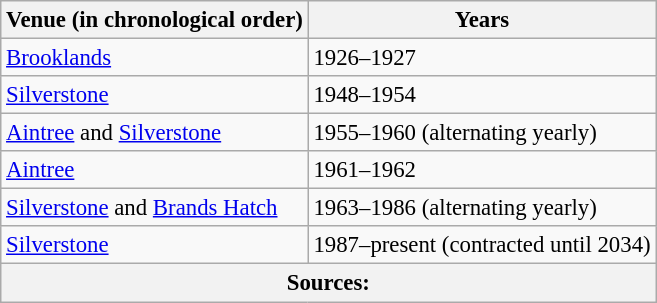<table class="wikitable" style="font-size: 95%">
<tr>
<th>Venue (in chronological order)</th>
<th>Years</th>
</tr>
<tr>
<td><a href='#'>Brooklands</a></td>
<td>1926–1927</td>
</tr>
<tr>
<td><a href='#'>Silverstone</a></td>
<td>1948–1954</td>
</tr>
<tr>
<td><a href='#'>Aintree</a> and <a href='#'>Silverstone</a></td>
<td>1955–1960 (alternating yearly)</td>
</tr>
<tr>
<td><a href='#'>Aintree</a></td>
<td>1961–1962</td>
</tr>
<tr>
<td><a href='#'>Silverstone</a> and <a href='#'>Brands Hatch</a></td>
<td>1963–1986 (alternating yearly)</td>
</tr>
<tr>
<td><a href='#'>Silverstone</a></td>
<td>1987–present (contracted until 2034)</td>
</tr>
<tr>
<th colspan=2>Sources:</th>
</tr>
</table>
